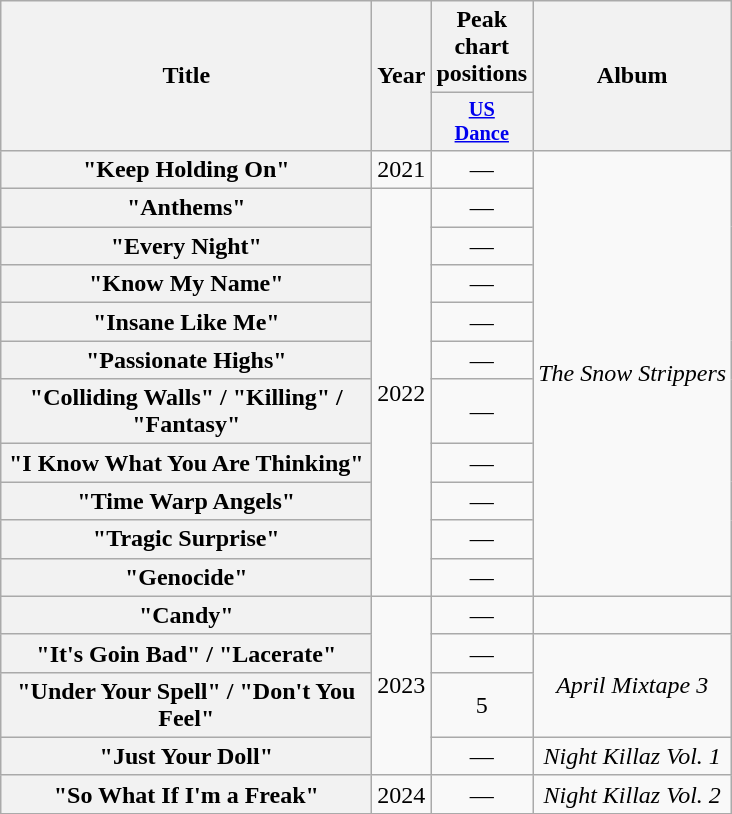<table class="wikitable plainrowheaders" style="text-align:center;">
<tr>
<th scope="col" rowspan="2" style="width:15em;">Title</th>
<th scope="col" rowspan="2">Year</th>
<th scope="col">Peak chart positions</th>
<th scope="col" rowspan="2">Album</th>
</tr>
<tr>
<th scope="col" style="width:3em;font-size:85%"><a href='#'>US<br>Dance</a><br></th>
</tr>
<tr>
<th scope="row">"Keep Holding On"</th>
<td>2021</td>
<td>—</td>
<td rowspan="11"><em>The Snow Strippers</em></td>
</tr>
<tr>
<th scope="row">"Anthems"</th>
<td rowspan="10">2022</td>
<td>—</td>
</tr>
<tr>
<th scope="row">"Every Night"</th>
<td>—</td>
</tr>
<tr>
<th scope="row">"Know My Name"</th>
<td>—</td>
</tr>
<tr>
<th scope="row">"Insane Like Me"</th>
<td>—</td>
</tr>
<tr>
<th scope="row">"Passionate Highs"</th>
<td>—</td>
</tr>
<tr>
<th scope="row">"Colliding Walls" / "Killing" / "Fantasy"</th>
<td>—</td>
</tr>
<tr>
<th scope="row">"I Know What You Are Thinking"</th>
<td>—</td>
</tr>
<tr>
<th scope="row">"Time Warp Angels"</th>
<td>—</td>
</tr>
<tr>
<th scope="row">"Tragic Surprise"</th>
<td>—</td>
</tr>
<tr>
<th scope="row">"Genocide"</th>
<td>—</td>
</tr>
<tr>
<th scope="row">"Candy"</th>
<td rowspan="4">2023</td>
<td>—</td>
<td></td>
</tr>
<tr>
<th scope="row">"It's Goin Bad" / "Lacerate"</th>
<td>—</td>
<td rowspan="2"><em>April Mixtape 3</em></td>
</tr>
<tr>
<th scope="row">"Under Your Spell" / "Don't You Feel"</th>
<td>5</td>
</tr>
<tr>
<th scope="row">"Just Your Doll"</th>
<td>—</td>
<td><em>Night Killaz Vol. 1</em></td>
</tr>
<tr>
<th scope="row">"So What If I'm a Freak"</th>
<td rowspan="4">2024</td>
<td>—</td>
<td><em>Night Killaz Vol. 2</em></td>
</tr>
</table>
